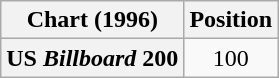<table class="wikitable plainrowheaders" style="text-align:center">
<tr>
<th scope="col">Chart (1996)</th>
<th scope="col">Position</th>
</tr>
<tr>
<th scope="row">US <em>Billboard</em> 200</th>
<td>100</td>
</tr>
</table>
